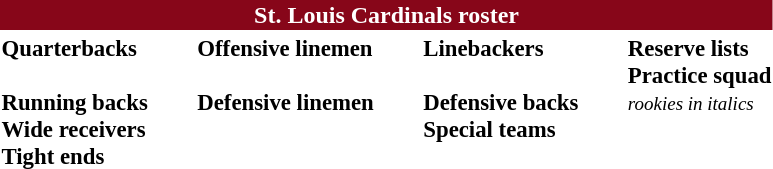<table class="toccolours" style="text-align: left;">
<tr>
<th colspan="9" style="background-color: #870619; color: white; text-align: center;"><strong>St. Louis Cardinals roster</strong></th>
</tr>
<tr>
<td style="font-size: 95%;" valign="top"><strong>Quarterbacks</strong><br>
<br><strong>Running backs</strong>





<br><strong>Wide receivers</strong>



<br><strong>Tight ends</strong>

</td>
<td style="width: 25px;"></td>
<td style="font-size: 95%;" valign="top"><strong>Offensive linemen</strong><br>






<br><strong>Defensive linemen</strong>




</td>
<td style="width: 25px;"></td>
<td style="font-size: 95%;" valign="top"><strong>Linebackers</strong><br>




<br><strong>Defensive backs</strong>








<br><strong>Special teams</strong>

</td>
<td style="width: 25px;"></td>
<td style="font-size: 95%;" valign="top"><strong>Reserve lists</strong><br><strong>Practice squad</strong><br><small><em>rookies in italics</em></small><br></td>
</tr>
<tr>
</tr>
</table>
